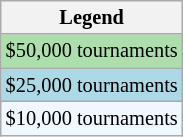<table class="wikitable" style="font-size:85%;">
<tr>
<th>Legend</th>
</tr>
<tr bgcolor="#ADDFAD">
<td>$50,000 tournaments</td>
</tr>
<tr bgcolor="lightblue">
<td>$25,000 tournaments</td>
</tr>
<tr bgcolor="#f0f8ff">
<td>$10,000 tournaments</td>
</tr>
</table>
